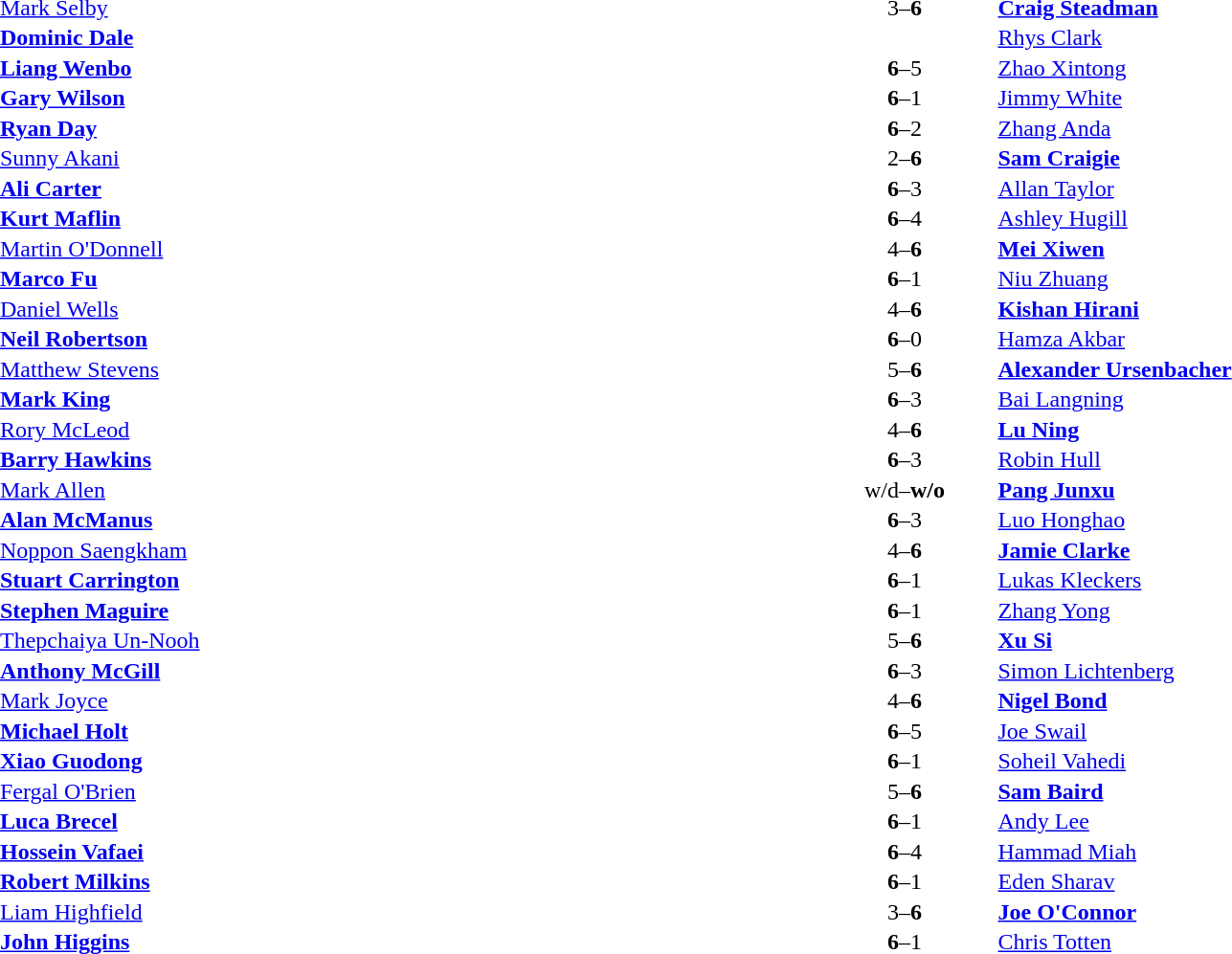<table width="100%" cellspacing="1">
<tr>
<th width=45%></th>
<th width=10%></th>
<th width=45%></th>
</tr>
<tr>
<td> <a href='#'>Mark Selby</a></td>
<td align="center">3–<strong>6</strong></td>
<td> <strong><a href='#'>Craig Steadman</a></strong></td>
</tr>
<tr>
<td> <strong><a href='#'>Dominic Dale</a></strong></td>
<td align="center"></td>
<td> <a href='#'>Rhys Clark</a></td>
</tr>
<tr>
<td> <strong><a href='#'>Liang Wenbo</a></strong></td>
<td align="center"><strong>6</strong>–5</td>
<td> <a href='#'>Zhao Xintong</a></td>
</tr>
<tr>
<td> <strong><a href='#'>Gary Wilson</a></strong></td>
<td align="center"><strong>6</strong>–1</td>
<td> <a href='#'>Jimmy White</a></td>
</tr>
<tr>
<td> <strong><a href='#'>Ryan Day</a></strong></td>
<td align="center"><strong>6</strong>–2</td>
<td> <a href='#'>Zhang Anda</a></td>
</tr>
<tr>
<td> <a href='#'>Sunny Akani</a></td>
<td align="center">2–<strong>6</strong></td>
<td> <strong><a href='#'>Sam Craigie</a></strong></td>
</tr>
<tr>
<td> <strong><a href='#'>Ali Carter</a></strong></td>
<td align="center"><strong>6</strong>–3</td>
<td> <a href='#'>Allan Taylor</a></td>
</tr>
<tr>
<td> <strong><a href='#'>Kurt Maflin</a></strong></td>
<td align="center"><strong>6</strong>–4</td>
<td> <a href='#'>Ashley Hugill</a></td>
</tr>
<tr>
<td> <a href='#'>Martin O'Donnell</a></td>
<td align="center">4–<strong>6</strong></td>
<td> <strong><a href='#'>Mei Xiwen</a></strong></td>
</tr>
<tr>
<td> <strong><a href='#'>Marco Fu</a></strong></td>
<td align="center"><strong>6</strong>–1</td>
<td> <a href='#'>Niu Zhuang</a></td>
</tr>
<tr>
<td> <a href='#'>Daniel Wells</a></td>
<td align="center">4–<strong>6</strong></td>
<td> <strong><a href='#'>Kishan Hirani</a></strong></td>
</tr>
<tr>
<td> <strong><a href='#'>Neil Robertson</a></strong></td>
<td align="center"><strong>6</strong>–0</td>
<td> <a href='#'>Hamza Akbar</a></td>
</tr>
<tr>
<td> <a href='#'>Matthew Stevens</a></td>
<td align="center">5–<strong>6</strong></td>
<td> <strong><a href='#'>Alexander Ursenbacher</a></strong></td>
</tr>
<tr>
<td> <strong><a href='#'>Mark King</a></strong></td>
<td align="center"><strong>6</strong>–3</td>
<td> <a href='#'>Bai Langning</a></td>
</tr>
<tr>
<td> <a href='#'>Rory McLeod</a></td>
<td align="center">4–<strong>6</strong></td>
<td> <strong><a href='#'>Lu Ning</a></strong></td>
</tr>
<tr>
<td> <strong><a href='#'>Barry Hawkins</a></strong></td>
<td align="center"><strong>6</strong>–3</td>
<td> <a href='#'>Robin Hull</a></td>
</tr>
<tr>
<td> <a href='#'>Mark Allen</a></td>
<td align="center">w/d–<strong>w/o</strong></td>
<td> <strong><a href='#'>Pang Junxu</a></strong></td>
</tr>
<tr>
<td> <strong><a href='#'>Alan McManus</a></strong></td>
<td align="center"><strong>6</strong>–3</td>
<td> <a href='#'>Luo Honghao</a></td>
</tr>
<tr>
<td> <a href='#'>Noppon Saengkham</a></td>
<td align="center">4–<strong>6</strong></td>
<td> <strong><a href='#'>Jamie Clarke</a></strong></td>
</tr>
<tr>
<td> <strong><a href='#'>Stuart Carrington</a></strong></td>
<td align="center"><strong>6</strong>–1</td>
<td> <a href='#'>Lukas Kleckers</a></td>
</tr>
<tr>
<td> <strong><a href='#'>Stephen Maguire</a></strong></td>
<td align="center"><strong>6</strong>–1</td>
<td> <a href='#'>Zhang Yong</a></td>
</tr>
<tr>
<td> <a href='#'>Thepchaiya Un-Nooh</a></td>
<td align="center">5–<strong>6</strong></td>
<td> <strong><a href='#'>Xu Si</a></strong></td>
</tr>
<tr>
<td> <strong><a href='#'>Anthony McGill</a></strong></td>
<td align="center"><strong>6</strong>–3</td>
<td> <a href='#'>Simon Lichtenberg</a></td>
</tr>
<tr>
<td> <a href='#'>Mark Joyce</a></td>
<td align="center">4–<strong>6</strong></td>
<td> <strong><a href='#'>Nigel Bond</a></strong></td>
</tr>
<tr>
<td> <strong><a href='#'>Michael Holt</a></strong></td>
<td align="center"><strong>6</strong>–5</td>
<td> <a href='#'>Joe Swail</a></td>
</tr>
<tr>
<td> <strong><a href='#'>Xiao Guodong</a></strong></td>
<td align="center"><strong>6</strong>–1</td>
<td> <a href='#'>Soheil Vahedi</a></td>
</tr>
<tr>
<td> <a href='#'>Fergal O'Brien</a></td>
<td align="center">5–<strong>6</strong></td>
<td> <strong><a href='#'>Sam Baird</a></strong></td>
</tr>
<tr>
<td> <strong><a href='#'>Luca Brecel</a></strong></td>
<td align="center"><strong>6</strong>–1</td>
<td> <a href='#'>Andy Lee</a></td>
</tr>
<tr>
<td> <strong><a href='#'>Hossein Vafaei</a></strong></td>
<td align="center"><strong>6</strong>–4</td>
<td> <a href='#'>Hammad Miah</a></td>
</tr>
<tr>
<td> <strong><a href='#'>Robert Milkins</a></strong></td>
<td align="center"><strong>6</strong>–1</td>
<td> <a href='#'>Eden Sharav</a></td>
</tr>
<tr>
<td> <a href='#'>Liam Highfield</a></td>
<td align="center">3–<strong>6</strong></td>
<td> <strong><a href='#'>Joe O'Connor</a></strong></td>
</tr>
<tr>
<td> <strong><a href='#'>John Higgins</a></strong></td>
<td align="center"><strong>6</strong>–1</td>
<td> <a href='#'>Chris Totten</a></td>
</tr>
</table>
